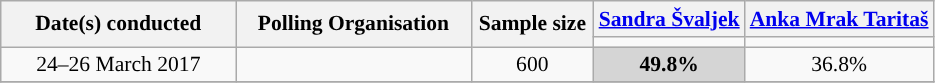<table class="wikitable" style="text-align:center; font-size:90%;">
<tr>
<th style="width:150px;" rowspan=2>Date(s) conducted</th>
<th style="width:150px;" rowspan=2>Polling Organisation</th>
<th style="width:75px;" rowspan=2>Sample size</th>
<th><a href='#'>Sandra Švaljek</a></th>
<th><a href='#'>Anka Mrak Taritaš</a></th>
</tr>
<tr>
<td style="background: "></td>
<td style="background: "></td>
</tr>
<tr>
<td>24–26 March 2017</td>
<td></td>
<td>600</td>
<td style="background: #D5D5D5"><strong>49.8%</strong></td>
<td>36.8%</td>
</tr>
<tr>
</tr>
</table>
